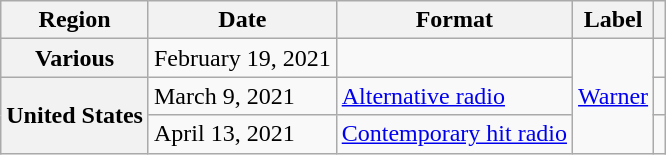<table class="wikitable plainrowheaders">
<tr>
<th scope="col">Region</th>
<th scope="col">Date</th>
<th scope="col">Format</th>
<th scope="col">Label</th>
<th scope="col"></th>
</tr>
<tr>
<th scope="row">Various</th>
<td>February 19, 2021</td>
<td></td>
<td rowspan="3"><a href='#'>Warner</a></td>
<td></td>
</tr>
<tr>
<th scope="row" rowspan="2">United States</th>
<td>March 9, 2021</td>
<td><a href='#'>Alternative radio</a></td>
<td></td>
</tr>
<tr>
<td>April 13, 2021</td>
<td><a href='#'>Contemporary hit radio</a></td>
<td></td>
</tr>
</table>
